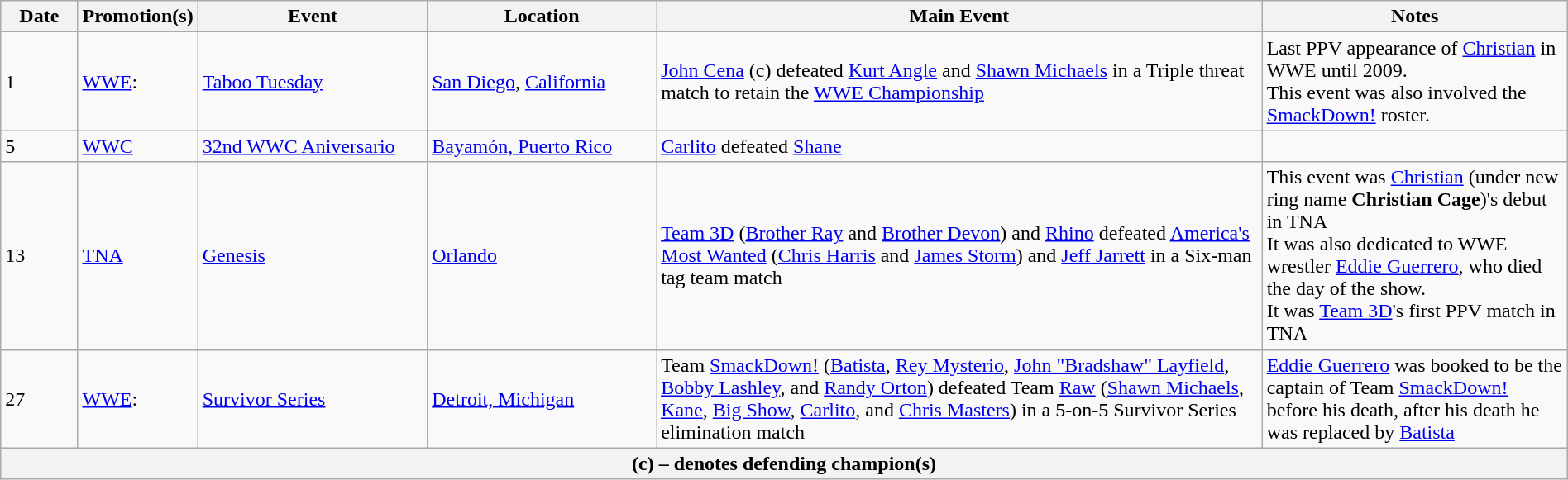<table class="wikitable" style="width:100%;">
<tr>
<th width=5%>Date</th>
<th width=5%>Promotion(s)</th>
<th width=15%>Event</th>
<th width=15%>Location</th>
<th width=40%>Main Event</th>
<th width=20%>Notes</th>
</tr>
<tr>
<td>1</td>
<td><a href='#'>WWE</a>:<br></td>
<td><a href='#'>Taboo Tuesday</a></td>
<td><a href='#'>San Diego</a>, <a href='#'>California</a></td>
<td><a href='#'>John Cena</a> (c) defeated <a href='#'>Kurt Angle</a> and <a href='#'>Shawn Michaels</a> in a Triple threat match to retain the <a href='#'>WWE Championship</a></td>
<td>Last PPV appearance of <a href='#'>Christian</a> in WWE until 2009.<br> This event was also involved the <a href='#'>SmackDown!</a> roster.</td>
</tr>
<tr>
<td>5</td>
<td><a href='#'>WWC</a></td>
<td><a href='#'>32nd WWC Aniversario</a></td>
<td><a href='#'>Bayamón, Puerto Rico</a></td>
<td><a href='#'>Carlito</a> defeated <a href='#'>Shane</a></td>
<td></td>
</tr>
<tr>
<td>13</td>
<td><a href='#'>TNA</a></td>
<td><a href='#'>Genesis</a></td>
<td><a href='#'>Orlando</a></td>
<td><a href='#'>Team 3D</a> (<a href='#'>Brother Ray</a> and <a href='#'>Brother Devon</a>) and <a href='#'>Rhino</a> defeated <a href='#'>America's Most Wanted</a> (<a href='#'>Chris Harris</a> and <a href='#'>James Storm</a>) and <a href='#'>Jeff Jarrett</a> in a Six-man tag team match</td>
<td>This event was <a href='#'>Christian</a> (under new ring name <strong>Christian Cage</strong>)'s debut in TNA <br> It was also dedicated to WWE wrestler <a href='#'>Eddie Guerrero</a>, who died the day of the show.<br>It was <a href='#'>Team 3D</a>'s first PPV match in TNA</td>
</tr>
<tr>
<td>27</td>
<td><a href='#'>WWE</a>:<br></td>
<td><a href='#'>Survivor Series</a></td>
<td><a href='#'>Detroit, Michigan</a></td>
<td>Team <a href='#'>SmackDown!</a> (<a href='#'>Batista</a>, <a href='#'>Rey Mysterio</a>, <a href='#'>John "Bradshaw" Layfield</a>, <a href='#'>Bobby Lashley</a>, and <a href='#'>Randy Orton</a>) defeated Team <a href='#'>Raw</a> (<a href='#'>Shawn Michaels</a>, <a href='#'>Kane</a>, <a href='#'>Big Show</a>, <a href='#'>Carlito</a>, and <a href='#'>Chris Masters</a>) in a 5-on-5 Survivor Series elimination match</td>
<td><a href='#'>Eddie Guerrero</a> was booked to be the captain of Team <a href='#'>SmackDown!</a> before his death, after his death he was replaced by <a href='#'>Batista</a></td>
</tr>
<tr>
<th colspan="6">(c) – denotes defending champion(s)</th>
</tr>
</table>
